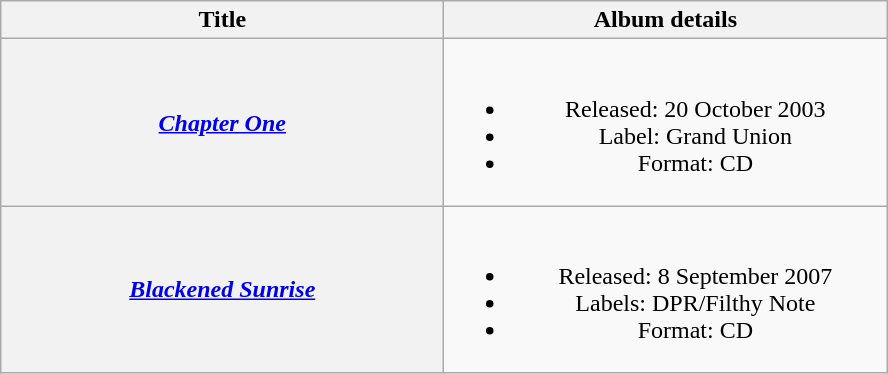<table class="wikitable plainrowheaders" style="text-align:center">
<tr>
<th scope="col" style="width:18em">Title</th>
<th scope="col" style="width:18em">Album details</th>
</tr>
<tr>
<th scope="row"><em><a href='#'>Chapter One</a></em></th>
<td><br><ul><li>Released: 20 October 2003</li><li>Label: Grand Union</li><li>Format: CD</li></ul></td>
</tr>
<tr>
<th scope="row"><em><a href='#'>Blackened Sunrise</a></em></th>
<td><br><ul><li>Released: 8 September 2007</li><li>Labels: DPR/Filthy Note</li><li>Format: CD</li></ul></td>
</tr>
</table>
